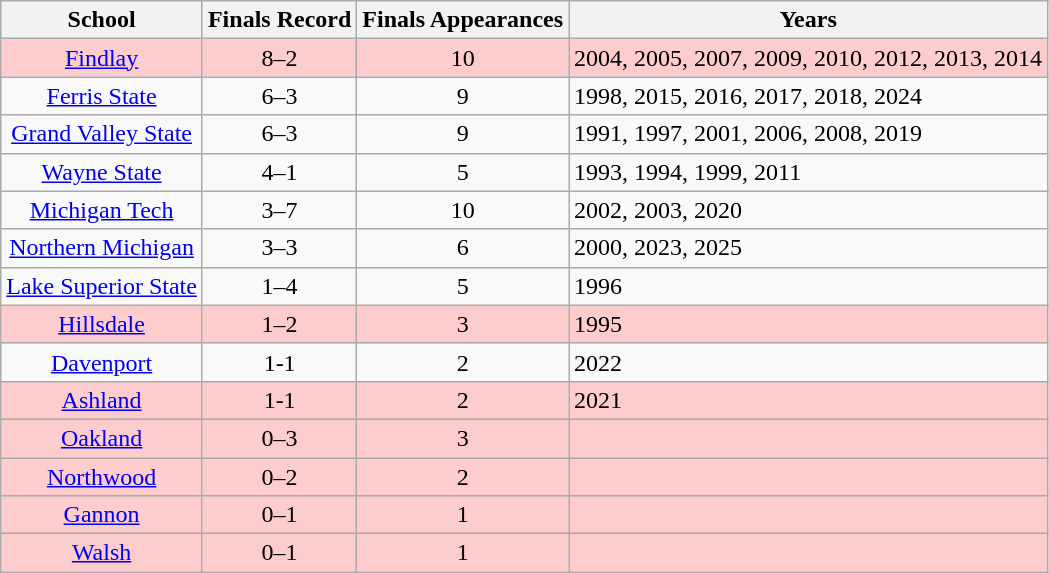<table class="wikitable sortable" style="text-align:center;">
<tr>
<th>School</th>
<th>Finals Record</th>
<th>Finals Appearances</th>
<th class=unsortable>Years</th>
</tr>
<tr bgcolor=#fdcccc>
<td><a href='#'>Findlay</a></td>
<td>8–2</td>
<td>10</td>
<td align=left>2004, 2005, 2007, 2009, 2010, 2012, 2013, 2014</td>
</tr>
<tr>
<td><a href='#'>Ferris State</a></td>
<td>6–3</td>
<td>9</td>
<td align=left>1998, 2015, 2016, 2017, 2018, 2024</td>
</tr>
<tr>
<td><a href='#'>Grand Valley State</a></td>
<td>6–3</td>
<td>9</td>
<td align=left>1991, 1997, 2001, 2006, 2008, 2019</td>
</tr>
<tr>
<td><a href='#'>Wayne State</a></td>
<td>4–1</td>
<td>5</td>
<td align=left>1993, 1994, 1999, 2011</td>
</tr>
<tr>
<td><a href='#'>Michigan Tech</a></td>
<td>3–7</td>
<td>10</td>
<td align=left>2002, 2003, 2020</td>
</tr>
<tr>
<td><a href='#'>Northern Michigan</a></td>
<td>3–3</td>
<td>6</td>
<td align=left>2000, 2023, 2025</td>
</tr>
<tr>
<td><a href='#'>Lake Superior State</a></td>
<td>1–4</td>
<td>5</td>
<td align=left>1996</td>
</tr>
<tr bgcolor=#fdcccc>
<td><a href='#'>Hillsdale</a></td>
<td>1–2</td>
<td>3</td>
<td align=left>1995</td>
</tr>
<tr>
<td><a href='#'>Davenport</a></td>
<td>1-1</td>
<td>2</td>
<td align=left>2022</td>
</tr>
<tr bgcolor=#fdcccc>
<td><a href='#'>Ashland</a></td>
<td>1-1</td>
<td>2</td>
<td align=left>2021</td>
</tr>
<tr bgcolor=#fdcccc>
<td><a href='#'>Oakland</a></td>
<td>0–3</td>
<td>3</td>
<td align=left></td>
</tr>
<tr bgcolor=#fdcccc>
<td><a href='#'>Northwood</a></td>
<td>0–2</td>
<td>2</td>
<td align=left></td>
</tr>
<tr bgcolor=#fdcccc>
<td><a href='#'>Gannon</a></td>
<td>0–1</td>
<td>1</td>
<td align=left></td>
</tr>
<tr bgcolor=#fdcccc>
<td><a href='#'>Walsh</a></td>
<td>0–1</td>
<td>1</td>
<td align=left></td>
</tr>
</table>
